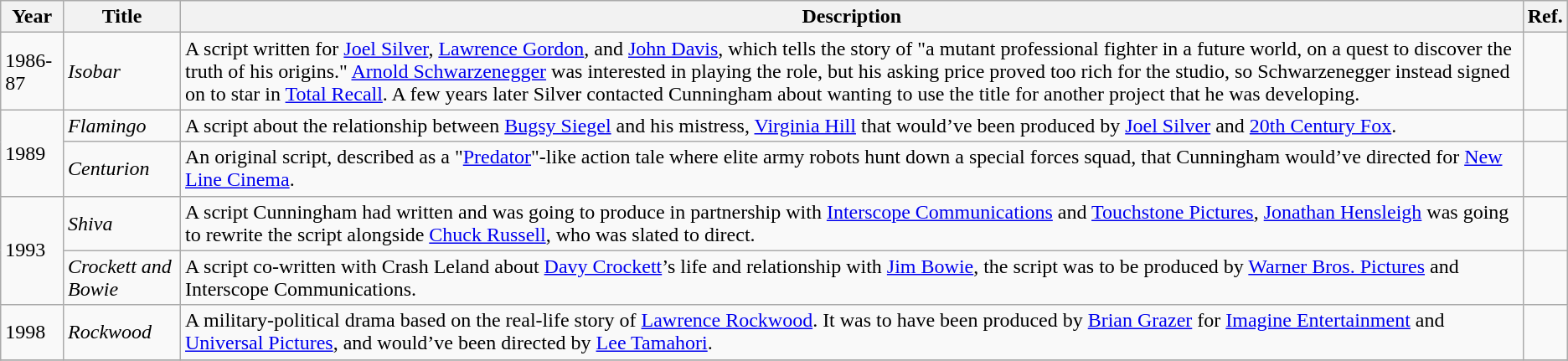<table class="wikitable">
<tr>
<th>Year</th>
<th>Title</th>
<th>Description</th>
<th>Ref.</th>
</tr>
<tr>
<td>1986-87</td>
<td><em>Isobar</em></td>
<td>A script written for <a href='#'>Joel Silver</a>, <a href='#'>Lawrence Gordon</a>, and <a href='#'>John Davis</a>, which tells the story of "a mutant professional fighter in a future world, on a quest to discover the truth of his origins." <a href='#'>Arnold Schwarzenegger</a> was interested in playing the role, but his asking price proved too rich for the studio, so Schwarzenegger instead signed on to star in <a href='#'>Total Recall</a>. A few years later Silver contacted Cunningham about wanting to use the title for another project that he was developing.</td>
<td></td>
</tr>
<tr>
<td rowspan=2>1989</td>
<td><em>Flamingo</em></td>
<td>A script about the relationship between <a href='#'>Bugsy Siegel</a> and his mistress, <a href='#'>Virginia Hill</a> that would’ve been produced by <a href='#'>Joel Silver</a> and <a href='#'>20th Century Fox</a>.</td>
<td></td>
</tr>
<tr>
<td><em>Centurion</em></td>
<td>An original script, described as a "<a href='#'>Predator</a>"-like action tale where elite army robots hunt down a special forces squad, that Cunningham would’ve directed for <a href='#'>New Line Cinema</a>.</td>
<td></td>
</tr>
<tr>
<td rowspan=2>1993</td>
<td><em>Shiva</em></td>
<td>A script Cunningham had written and was going to produce in partnership with <a href='#'>Interscope Communications</a> and <a href='#'>Touchstone Pictures</a>, <a href='#'>Jonathan Hensleigh</a> was going to rewrite the script alongside <a href='#'>Chuck Russell</a>, who was slated to direct.</td>
<td></td>
</tr>
<tr>
<td><em>Crockett and Bowie</em></td>
<td>A script co-written with Crash Leland about <a href='#'>Davy Crockett</a>’s life and relationship with <a href='#'>Jim Bowie</a>, the script was to be produced by <a href='#'>Warner Bros. Pictures</a> and Interscope Communications.</td>
<td></td>
</tr>
<tr>
<td>1998</td>
<td><em>Rockwood</em></td>
<td>A military-political drama based on the real-life story of <a href='#'>Lawrence Rockwood</a>. It was to have been produced by <a href='#'>Brian Grazer</a> for <a href='#'>Imagine Entertainment</a> and <a href='#'>Universal Pictures</a>, and would’ve been directed by <a href='#'>Lee Tamahori</a>.</td>
<td></td>
</tr>
<tr>
</tr>
</table>
